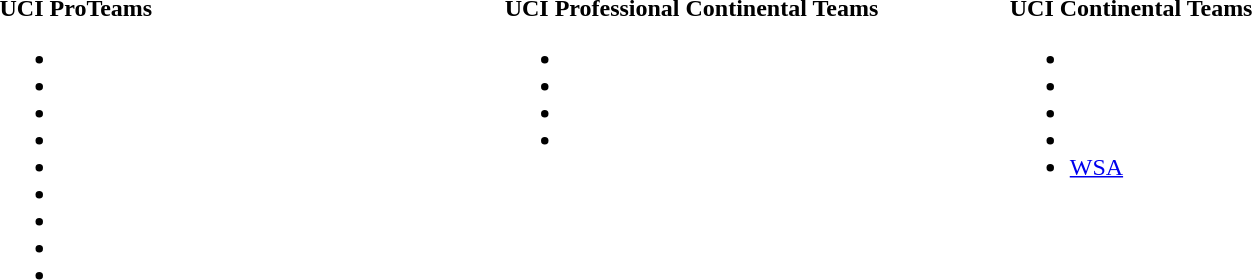<table>
<tr>
<td style="vertical-align:top; width:25%;"><strong>UCI ProTeams</strong><br><ul><li></li><li></li><li></li><li></li><li></li><li></li><li></li><li></li><li></li></ul></td>
<td style="vertical-align:top; width:25%;"><strong>UCI Professional Continental Teams</strong><br><ul><li></li><li></li><li></li><li></li></ul></td>
<td style="vertical-align:top; width:25%;"><strong>UCI Continental Teams</strong><br><ul><li></li><li></li><li></li><li></li><li><a href='#'>WSA</a></li></ul></td>
</tr>
</table>
